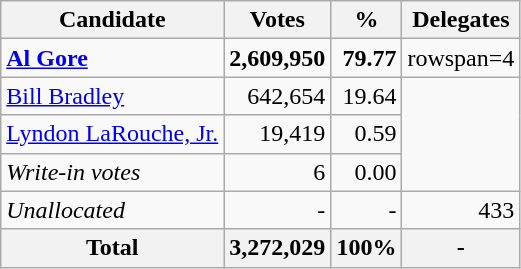<table class="wikitable sortable" style="text-align:right;">
<tr>
<th>Candidate</th>
<th>Votes</th>
<th>%</th>
<th>Delegates</th>
</tr>
<tr>
<td style="text-align:left;" data-sort-value="Gore, Al"><strong><a href='#'>Al Gore</a></strong></td>
<td><strong>2,609,950</strong></td>
<td><strong>79.77</strong></td>
<td>rowspan=4 </td>
</tr>
<tr>
<td style="text-align:left;" data-sort-value="Bradley, Bill"><a href='#'>Bill Bradley</a></td>
<td>642,654</td>
<td>19.64</td>
</tr>
<tr>
<td style="text-align:left;" data-sort-value="LaRouche, Jr., Lyndon"><a href='#'>Lyndon LaRouche, Jr.</a></td>
<td>19,419</td>
<td>0.59</td>
</tr>
<tr>
<td style="text-align:left;" data-sort-value="ZZZ"><em>Write-in votes</em></td>
<td>6</td>
<td>0.00</td>
</tr>
<tr>
<td style="text-align:left;" data-sort-value="ZZZ"><em>Unallocated</em></td>
<td>-</td>
<td>-</td>
<td>433</td>
</tr>
<tr>
<th>Total</th>
<th>3,272,029</th>
<th>100%</th>
<th>-</th>
</tr>
</table>
